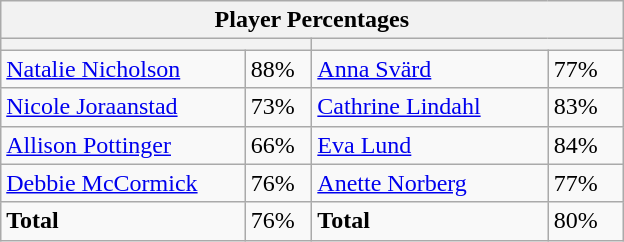<table class="wikitable">
<tr>
<th colspan=4 width=400>Player Percentages</th>
</tr>
<tr>
<th colspan=2 width=200></th>
<th colspan=2 width=200></th>
</tr>
<tr>
<td><a href='#'>Natalie Nicholson</a></td>
<td>88%</td>
<td><a href='#'>Anna Svärd</a></td>
<td>77%</td>
</tr>
<tr>
<td><a href='#'>Nicole Joraanstad</a></td>
<td>73%</td>
<td><a href='#'>Cathrine Lindahl</a></td>
<td>83%</td>
</tr>
<tr>
<td><a href='#'>Allison Pottinger</a></td>
<td>66%</td>
<td><a href='#'>Eva Lund</a></td>
<td>84%</td>
</tr>
<tr>
<td><a href='#'>Debbie McCormick</a></td>
<td>76%</td>
<td><a href='#'>Anette Norberg</a></td>
<td>77%</td>
</tr>
<tr>
<td><strong>Total</strong></td>
<td>76%</td>
<td><strong>Total</strong></td>
<td>80%</td>
</tr>
</table>
